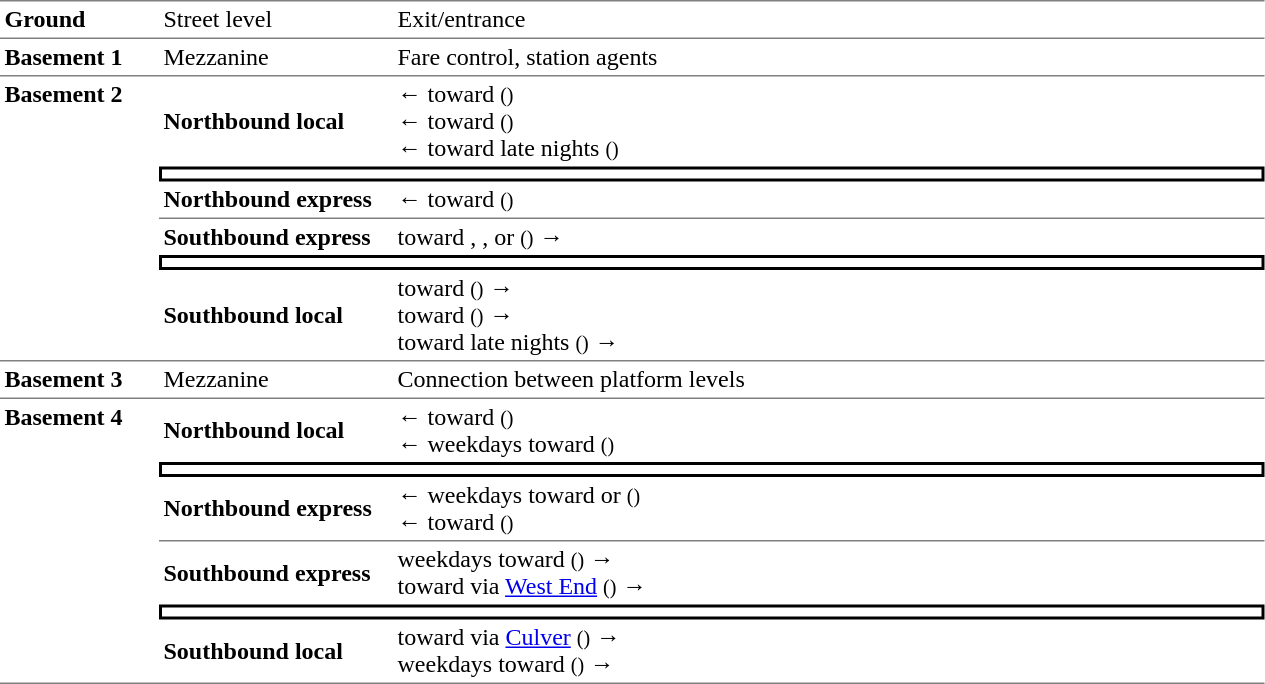<table border=0 cellspacing=0 cellpadding=3>
<tr>
<td style="border-bottom:solid 1px gray;border-top:solid 1px gray;" width=100><strong>Ground</strong></td>
<td style="border-top:solid 1px gray;border-bottom:solid 1px gray;" width=150>Street level</td>
<td style="border-top:solid 1px gray;border-bottom:solid 1px gray;" width=575>Exit/entrance</td>
</tr>
<tr>
<td><strong>Basement 1</strong></td>
<td>Mezzanine</td>
<td>Fare control, station agents<br></td>
</tr>
<tr>
<td style="border-top:solid 1px gray;border-bottom:solid 1px gray;vertical-align:top;" width=50 rowspan=6><strong>Basement 2</strong></td>
<td style="border-top:solid 1px gray;"><span><strong>Northbound local</strong></span></td>
<td style="border-top:solid 1px gray;">←  toward  <small>()</small><br>←  toward  <small>()</small><br>←  toward  late nights <small>()</small></td>
</tr>
<tr>
<td style="border-top:solid 2px black;border-right:solid 2px black;border-left:solid 2px black;border-bottom:solid 2px black;text-align:center;" colspan=2></td>
</tr>
<tr>
<td style="border-bottom:solid 1px gray;"><span><strong>Northbound express</strong></span></td>
<td style="border-bottom:solid 1px gray;">←  toward  <small>()</small></td>
</tr>
<tr>
<td><span><strong>Southbound express</strong></span></td>
<td>  toward , , or  <small>()</small> →</td>
</tr>
<tr>
<td style="border-top:solid 2px black;border-right:solid 2px black;border-left:solid 2px black;border-bottom:solid 2px black;text-align:center;" colspan=2></td>
</tr>
<tr>
<td style="border-bottom:solid 1px gray;"><span><strong>Southbound local</strong></span></td>
<td style="border-bottom:solid 1px gray;">  toward  <small>()</small> →<br>  toward  <small>()</small> →<br>  toward  late nights <small>()</small> →</td>
</tr>
<tr>
<td><strong>Basement 3</strong></td>
<td>Mezzanine</td>
<td>Connection between platform levels</td>
</tr>
<tr>
<td style="border-top:solid 1px gray;border-bottom:solid 1px gray;vertical-align:top;" rowspan=6><strong>Basement 4</strong></td>
<td style="border-top:solid 1px gray;"><span><strong>Northbound local</strong></span></td>
<td style="border-top:solid 1px gray;">←  toward  <small>()</small><br>←  weekdays toward  <small>()</small></td>
</tr>
<tr>
<td style="border-top:solid 2px black;border-right:solid 2px black;border-left:solid 2px black;border-bottom:solid 2px black;text-align:center;" colspan=2></td>
</tr>
<tr>
<td style="border-bottom:solid 1px gray;"><span><strong>Northbound express</strong></span></td>
<td style="border-bottom:solid 1px gray;">←  weekdays toward  or  <small>()</small><br>←  toward  <small>()</small></td>
</tr>
<tr>
<td><span><strong>Southbound express</strong></span></td>
<td>  weekdays toward  <small>()</small> →<br>  toward  via <a href='#'>West End</a> <small>()</small> →</td>
</tr>
<tr>
<td style="border-top:solid 2px black;border-right:solid 2px black;border-left:solid 2px black;border-bottom:solid 2px black;text-align:center;" colspan=2></td>
</tr>
<tr>
<td style="border-bottom:solid 1px gray;"><span><strong>Southbound local</strong></span></td>
<td style="border-bottom:solid 1px gray;">  toward  via <a href='#'>Culver</a> <small>()</small> →<br>  weekdays toward  <small>()</small> →</td>
</tr>
</table>
